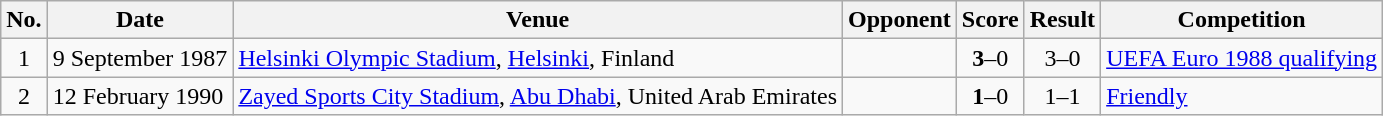<table class="wikitable sortable">
<tr>
<th scope=col>No.</th>
<th scope=col>Date</th>
<th scope=col>Venue</th>
<th scope=col>Opponent</th>
<th scope=col>Score</th>
<th scope=col>Result</th>
<th scope=col>Competition</th>
</tr>
<tr>
<td align=center>1</td>
<td>9 September 1987</td>
<td><a href='#'>Helsinki Olympic Stadium</a>, <a href='#'>Helsinki</a>, Finland</td>
<td></td>
<td align=center><strong>3</strong>–0</td>
<td align=center>3–0</td>
<td><a href='#'>UEFA Euro 1988 qualifying</a></td>
</tr>
<tr>
<td align=center>2</td>
<td>12 February 1990</td>
<td><a href='#'>Zayed Sports City Stadium</a>, <a href='#'>Abu Dhabi</a>, United Arab Emirates</td>
<td></td>
<td align=center><strong>1</strong>–0</td>
<td align=center>1–1</td>
<td><a href='#'>Friendly</a></td>
</tr>
</table>
